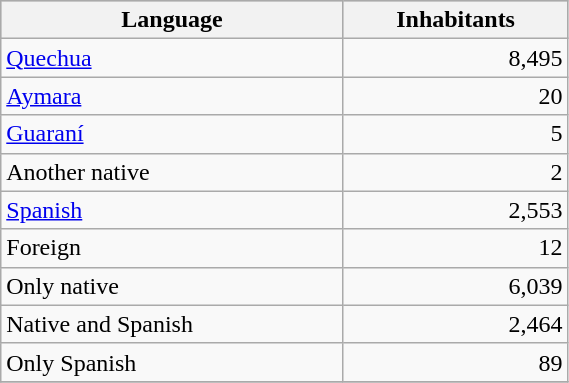<table class="wikitable" border="1" style="width:30%;" border="1">
<tr bgcolor=silver>
<th><strong>Language</strong></th>
<th><strong>Inhabitants</strong></th>
</tr>
<tr>
<td><a href='#'>Quechua</a></td>
<td align="right">8,495</td>
</tr>
<tr>
<td><a href='#'>Aymara</a></td>
<td align="right">20</td>
</tr>
<tr>
<td><a href='#'>Guaraní</a></td>
<td align="right">5</td>
</tr>
<tr>
<td>Another native</td>
<td align="right">2</td>
</tr>
<tr>
<td><a href='#'>Spanish</a></td>
<td align="right">2,553</td>
</tr>
<tr>
<td>Foreign</td>
<td align="right">12</td>
</tr>
<tr>
<td>Only native</td>
<td align="right">6,039</td>
</tr>
<tr>
<td>Native and Spanish</td>
<td align="right">2,464</td>
</tr>
<tr>
<td>Only Spanish</td>
<td align="right">89</td>
</tr>
<tr>
</tr>
</table>
